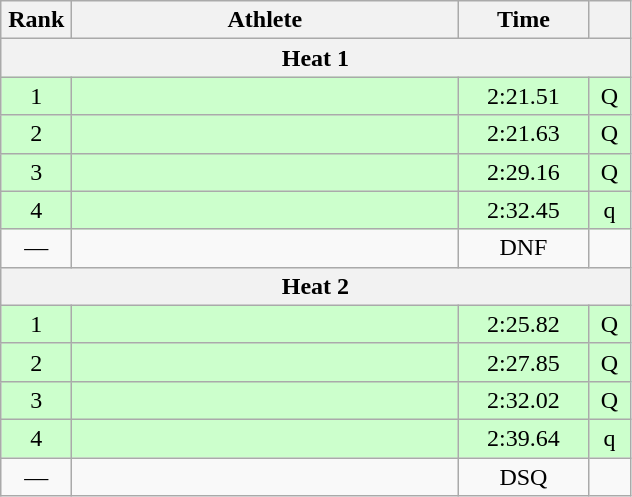<table class=wikitable style="text-align:center">
<tr>
<th width=40>Rank</th>
<th width=250>Athlete</th>
<th width=80>Time</th>
<th width=20></th>
</tr>
<tr>
<th colspan=4>Heat 1</th>
</tr>
<tr bgcolor="ccffcc">
<td>1</td>
<td align=left></td>
<td>2:21.51</td>
<td>Q</td>
</tr>
<tr bgcolor="ccffcc">
<td>2</td>
<td align=left></td>
<td>2:21.63</td>
<td>Q</td>
</tr>
<tr bgcolor="ccffcc">
<td>3</td>
<td align=left></td>
<td>2:29.16</td>
<td>Q</td>
</tr>
<tr bgcolor="ccffcc">
<td>4</td>
<td align=left></td>
<td>2:32.45</td>
<td>q</td>
</tr>
<tr>
<td>—</td>
<td align=left></td>
<td>DNF</td>
<td></td>
</tr>
<tr>
<th colspan=4>Heat 2</th>
</tr>
<tr bgcolor="ccffcc">
<td>1</td>
<td align=left></td>
<td>2:25.82</td>
<td>Q</td>
</tr>
<tr bgcolor="ccffcc">
<td>2</td>
<td align=left></td>
<td>2:27.85</td>
<td>Q</td>
</tr>
<tr bgcolor="ccffcc">
<td>3</td>
<td align=left></td>
<td>2:32.02</td>
<td>Q</td>
</tr>
<tr bgcolor="ccffcc">
<td>4</td>
<td align=left></td>
<td>2:39.64</td>
<td>q</td>
</tr>
<tr>
<td>—</td>
<td align=left></td>
<td>DSQ</td>
<td></td>
</tr>
</table>
